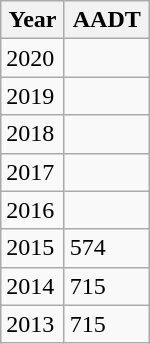<table class="wikitable" border="1" width="100px" align="right" margin="10px">
<tr>
<th>Year</th>
<th>AADT</th>
</tr>
<tr>
<td>2020</td>
<td></td>
</tr>
<tr>
<td>2019</td>
<td></td>
</tr>
<tr>
<td>2018</td>
<td></td>
</tr>
<tr>
<td>2017</td>
<td></td>
</tr>
<tr>
<td>2016</td>
<td></td>
</tr>
<tr>
<td>2015</td>
<td>574</td>
</tr>
<tr>
<td>2014</td>
<td>715</td>
</tr>
<tr>
<td>2013</td>
<td>715</td>
</tr>
</table>
